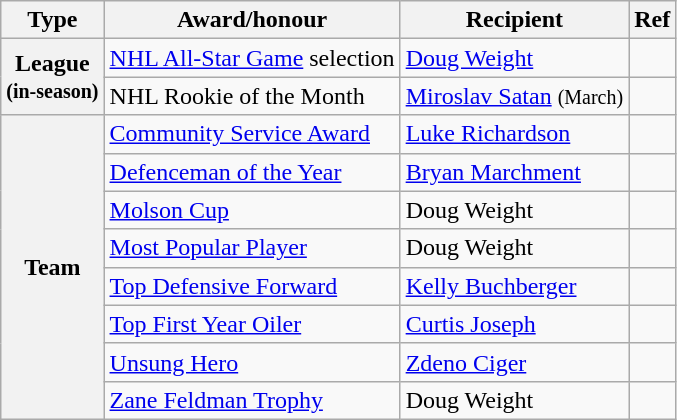<table class="wikitable">
<tr>
<th scope="col">Type</th>
<th scope="col">Award/honour</th>
<th scope="col">Recipient</th>
<th scope="col">Ref</th>
</tr>
<tr>
<th scope="row" rowspan=2>League<br><small>(in-season)</small></th>
<td><a href='#'>NHL All-Star Game</a> selection</td>
<td><a href='#'>Doug Weight</a></td>
<td></td>
</tr>
<tr>
<td>NHL Rookie of the Month</td>
<td><a href='#'>Miroslav Satan</a> <small>(March)</small></td>
<td></td>
</tr>
<tr>
<th scope="row" rowspan="9">Team</th>
<td><a href='#'>Community Service Award</a></td>
<td><a href='#'>Luke Richardson</a></td>
<td></td>
</tr>
<tr>
<td><a href='#'>Defenceman of the Year</a></td>
<td><a href='#'>Bryan Marchment</a></td>
<td></td>
</tr>
<tr>
<td><a href='#'>Molson Cup</a></td>
<td>Doug Weight</td>
<td></td>
</tr>
<tr>
<td><a href='#'>Most Popular Player</a></td>
<td>Doug Weight</td>
<td></td>
</tr>
<tr>
<td><a href='#'>Top Defensive Forward</a></td>
<td><a href='#'>Kelly Buchberger</a></td>
<td></td>
</tr>
<tr>
<td><a href='#'>Top First Year Oiler</a></td>
<td><a href='#'>Curtis Joseph</a></td>
<td></td>
</tr>
<tr>
<td><a href='#'>Unsung Hero</a></td>
<td><a href='#'>Zdeno Ciger</a></td>
<td></td>
</tr>
<tr>
<td><a href='#'>Zane Feldman Trophy</a></td>
<td>Doug Weight</td>
<td></td>
</tr>
</table>
